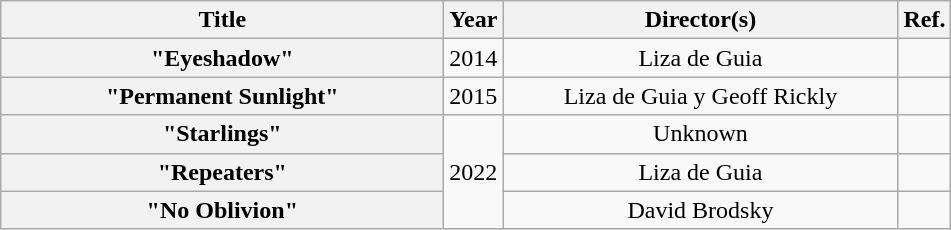<table class="wikitable plainrowheaders" style="text-align:center;">
<tr>
<th scope="col" style="width:18em;">Title</th>
<th scope="col">Year</th>
<th scope="col" style="width:16em;">Director(s)</th>
<th>Ref.</th>
</tr>
<tr>
<th scope="row">"Eyeshadow"</th>
<td>2014</td>
<td>Liza de Guia</td>
<td></td>
</tr>
<tr>
<th scope="row">"Permanent Sunlight"</th>
<td>2015</td>
<td>Liza de Guia y Geoff Rickly</td>
<td></td>
</tr>
<tr>
<th scope="row">"Starlings"</th>
<td rowspan="3">2022</td>
<td>Unknown</td>
<td></td>
</tr>
<tr>
<th scope="row">"Repeaters"</th>
<td>Liza de Guia</td>
<td></td>
</tr>
<tr>
<th scope="row">"No Oblivion"</th>
<td>David Brodsky</td>
<td></td>
</tr>
</table>
